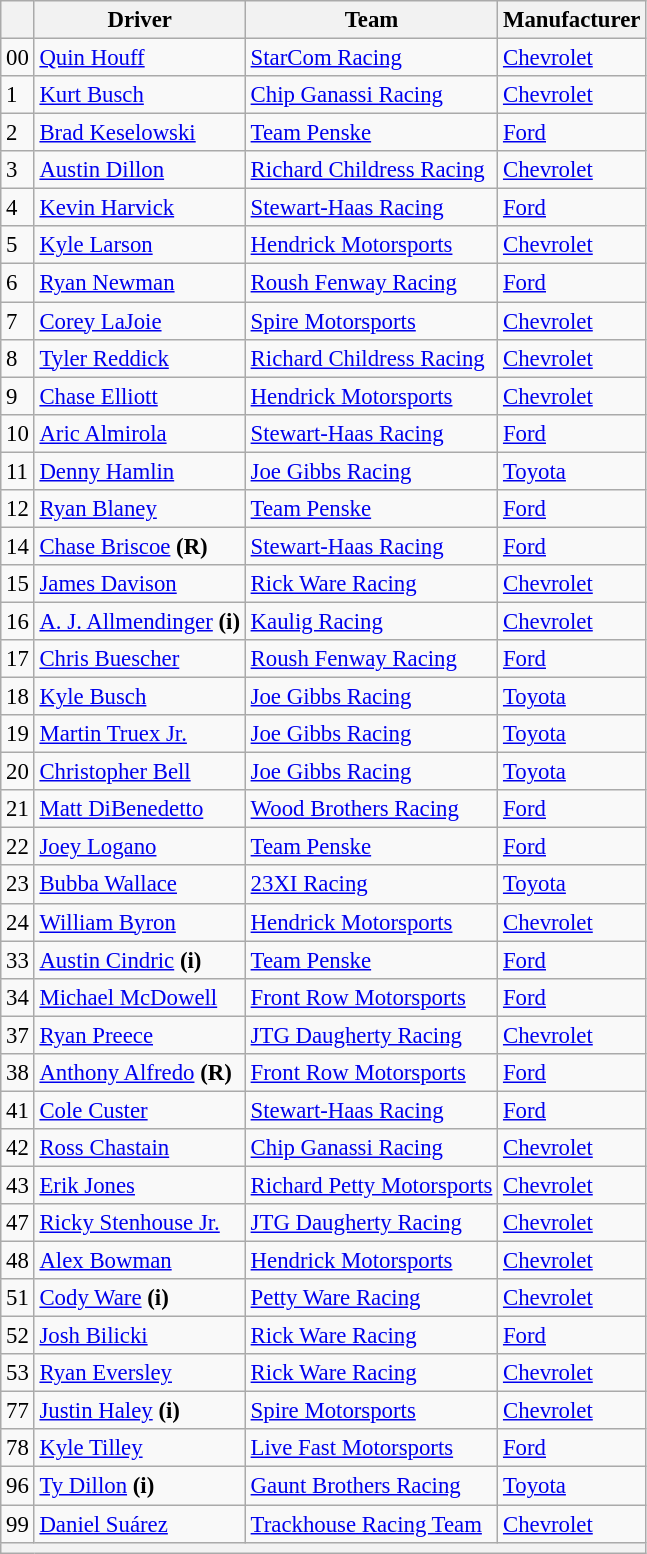<table class="wikitable" style="font-size:95%">
<tr>
<th></th>
<th>Driver</th>
<th>Team</th>
<th>Manufacturer</th>
</tr>
<tr>
<td>00</td>
<td><a href='#'>Quin Houff</a></td>
<td><a href='#'>StarCom Racing</a></td>
<td><a href='#'>Chevrolet</a></td>
</tr>
<tr>
<td>1</td>
<td><a href='#'>Kurt Busch</a></td>
<td><a href='#'>Chip Ganassi Racing</a></td>
<td><a href='#'>Chevrolet</a></td>
</tr>
<tr>
<td>2</td>
<td><a href='#'>Brad Keselowski</a></td>
<td><a href='#'>Team Penske</a></td>
<td><a href='#'>Ford</a></td>
</tr>
<tr>
<td>3</td>
<td><a href='#'>Austin Dillon</a></td>
<td><a href='#'>Richard Childress Racing</a></td>
<td><a href='#'>Chevrolet</a></td>
</tr>
<tr>
<td>4</td>
<td><a href='#'>Kevin Harvick</a></td>
<td><a href='#'>Stewart-Haas Racing</a></td>
<td><a href='#'>Ford</a></td>
</tr>
<tr>
<td>5</td>
<td><a href='#'>Kyle Larson</a></td>
<td><a href='#'>Hendrick Motorsports</a></td>
<td><a href='#'>Chevrolet</a></td>
</tr>
<tr>
<td>6</td>
<td><a href='#'>Ryan Newman</a></td>
<td><a href='#'>Roush Fenway Racing</a></td>
<td><a href='#'>Ford</a></td>
</tr>
<tr>
<td>7</td>
<td><a href='#'>Corey LaJoie</a></td>
<td><a href='#'>Spire Motorsports</a></td>
<td><a href='#'>Chevrolet</a></td>
</tr>
<tr>
<td>8</td>
<td><a href='#'>Tyler Reddick</a></td>
<td><a href='#'>Richard Childress Racing</a></td>
<td><a href='#'>Chevrolet</a></td>
</tr>
<tr>
<td>9</td>
<td><a href='#'>Chase Elliott</a></td>
<td><a href='#'>Hendrick Motorsports</a></td>
<td><a href='#'>Chevrolet</a></td>
</tr>
<tr>
<td>10</td>
<td><a href='#'>Aric Almirola</a></td>
<td><a href='#'>Stewart-Haas Racing</a></td>
<td><a href='#'>Ford</a></td>
</tr>
<tr>
<td>11</td>
<td><a href='#'>Denny Hamlin</a></td>
<td><a href='#'>Joe Gibbs Racing</a></td>
<td><a href='#'>Toyota</a></td>
</tr>
<tr>
<td>12</td>
<td><a href='#'>Ryan Blaney</a></td>
<td><a href='#'>Team Penske</a></td>
<td><a href='#'>Ford</a></td>
</tr>
<tr>
<td>14</td>
<td><a href='#'>Chase Briscoe</a> <strong>(R)</strong></td>
<td><a href='#'>Stewart-Haas Racing</a></td>
<td><a href='#'>Ford</a></td>
</tr>
<tr>
<td>15</td>
<td><a href='#'>James Davison</a></td>
<td><a href='#'>Rick Ware Racing</a></td>
<td><a href='#'>Chevrolet</a></td>
</tr>
<tr>
<td>16</td>
<td><a href='#'>A. J. Allmendinger</a> <strong>(i)</strong></td>
<td><a href='#'>Kaulig Racing</a></td>
<td><a href='#'>Chevrolet</a></td>
</tr>
<tr>
<td>17</td>
<td><a href='#'>Chris Buescher</a></td>
<td><a href='#'>Roush Fenway Racing</a></td>
<td><a href='#'>Ford</a></td>
</tr>
<tr>
<td>18</td>
<td><a href='#'>Kyle Busch</a></td>
<td><a href='#'>Joe Gibbs Racing</a></td>
<td><a href='#'>Toyota</a></td>
</tr>
<tr>
<td>19</td>
<td><a href='#'>Martin Truex Jr.</a></td>
<td><a href='#'>Joe Gibbs Racing</a></td>
<td><a href='#'>Toyota</a></td>
</tr>
<tr>
<td>20</td>
<td><a href='#'>Christopher Bell</a></td>
<td><a href='#'>Joe Gibbs Racing</a></td>
<td><a href='#'>Toyota</a></td>
</tr>
<tr>
<td>21</td>
<td><a href='#'>Matt DiBenedetto</a></td>
<td><a href='#'>Wood Brothers Racing</a></td>
<td><a href='#'>Ford</a></td>
</tr>
<tr>
<td>22</td>
<td><a href='#'>Joey Logano</a></td>
<td><a href='#'>Team Penske</a></td>
<td><a href='#'>Ford</a></td>
</tr>
<tr>
<td>23</td>
<td><a href='#'>Bubba Wallace</a></td>
<td><a href='#'>23XI Racing</a></td>
<td><a href='#'>Toyota</a></td>
</tr>
<tr>
<td>24</td>
<td><a href='#'>William Byron</a></td>
<td><a href='#'>Hendrick Motorsports</a></td>
<td><a href='#'>Chevrolet</a></td>
</tr>
<tr>
<td>33</td>
<td><a href='#'>Austin Cindric</a> <strong>(i)</strong></td>
<td><a href='#'>Team Penske</a></td>
<td><a href='#'>Ford</a></td>
</tr>
<tr>
<td>34</td>
<td><a href='#'>Michael McDowell</a></td>
<td><a href='#'>Front Row Motorsports</a></td>
<td><a href='#'>Ford</a></td>
</tr>
<tr>
<td>37</td>
<td><a href='#'>Ryan Preece</a></td>
<td><a href='#'>JTG Daugherty Racing</a></td>
<td><a href='#'>Chevrolet</a></td>
</tr>
<tr>
<td>38</td>
<td><a href='#'>Anthony Alfredo</a> <strong>(R)</strong></td>
<td><a href='#'>Front Row Motorsports</a></td>
<td><a href='#'>Ford</a></td>
</tr>
<tr>
<td>41</td>
<td><a href='#'>Cole Custer</a></td>
<td><a href='#'>Stewart-Haas Racing</a></td>
<td><a href='#'>Ford</a></td>
</tr>
<tr>
<td>42</td>
<td><a href='#'>Ross Chastain</a></td>
<td><a href='#'>Chip Ganassi Racing</a></td>
<td><a href='#'>Chevrolet</a></td>
</tr>
<tr>
<td>43</td>
<td><a href='#'>Erik Jones</a></td>
<td><a href='#'>Richard Petty Motorsports</a></td>
<td><a href='#'>Chevrolet</a></td>
</tr>
<tr>
<td>47</td>
<td><a href='#'>Ricky Stenhouse Jr.</a></td>
<td><a href='#'>JTG Daugherty Racing</a></td>
<td><a href='#'>Chevrolet</a></td>
</tr>
<tr>
<td>48</td>
<td><a href='#'>Alex Bowman</a></td>
<td><a href='#'>Hendrick Motorsports</a></td>
<td><a href='#'>Chevrolet</a></td>
</tr>
<tr>
<td>51</td>
<td><a href='#'>Cody Ware</a> <strong>(i)</strong></td>
<td><a href='#'>Petty Ware Racing</a></td>
<td><a href='#'>Chevrolet</a></td>
</tr>
<tr>
<td>52</td>
<td><a href='#'>Josh Bilicki</a></td>
<td><a href='#'>Rick Ware Racing</a></td>
<td><a href='#'>Ford</a></td>
</tr>
<tr>
<td>53</td>
<td><a href='#'>Ryan Eversley</a></td>
<td><a href='#'>Rick Ware Racing</a></td>
<td><a href='#'>Chevrolet</a></td>
</tr>
<tr>
<td>77</td>
<td><a href='#'>Justin Haley</a> <strong>(i)</strong></td>
<td><a href='#'>Spire Motorsports</a></td>
<td><a href='#'>Chevrolet</a></td>
</tr>
<tr>
<td>78</td>
<td><a href='#'>Kyle Tilley</a></td>
<td><a href='#'>Live Fast Motorsports</a></td>
<td><a href='#'>Ford</a></td>
</tr>
<tr>
<td>96</td>
<td><a href='#'>Ty Dillon</a> <strong>(i)</strong></td>
<td><a href='#'>Gaunt Brothers Racing</a></td>
<td><a href='#'>Toyota</a></td>
</tr>
<tr>
<td>99</td>
<td><a href='#'>Daniel Suárez</a></td>
<td><a href='#'>Trackhouse Racing Team</a></td>
<td><a href='#'>Chevrolet</a></td>
</tr>
<tr>
<th colspan="4"></th>
</tr>
</table>
